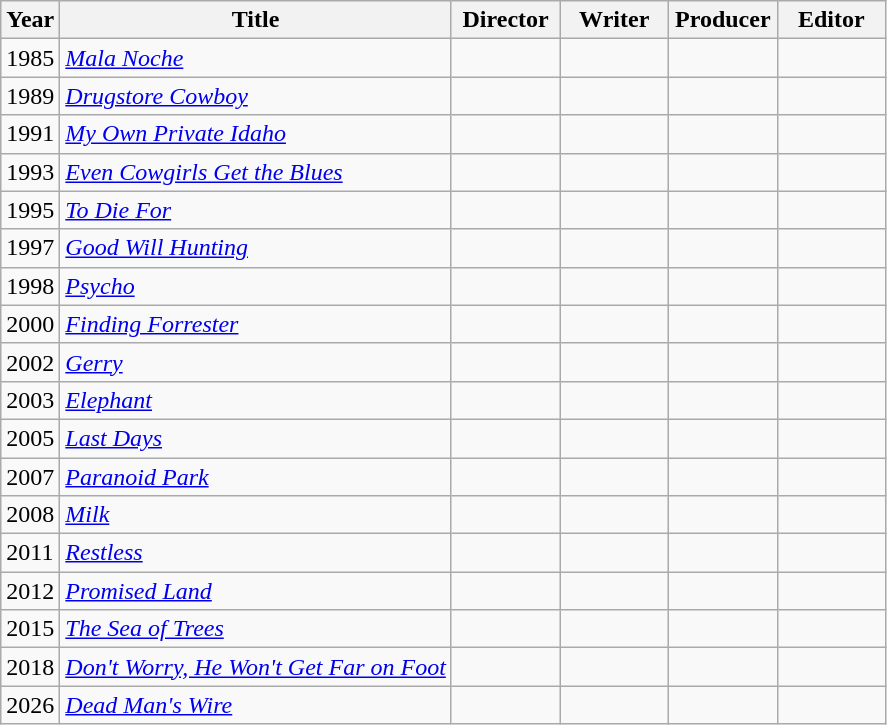<table class="wikitable">
<tr>
<th style="width:26px;">Year</th>
<th>Title</th>
<th width=65>Director</th>
<th width="65">Writer</th>
<th width=65>Producer</th>
<th width=65>Editor</th>
</tr>
<tr>
<td>1985</td>
<td><em><a href='#'>Mala Noche</a></em></td>
<td></td>
<td></td>
<td></td>
<td></td>
</tr>
<tr>
<td>1989</td>
<td><em><a href='#'>Drugstore Cowboy</a></em></td>
<td></td>
<td></td>
<td></td>
<td></td>
</tr>
<tr>
<td>1991</td>
<td><em><a href='#'>My Own Private Idaho</a></em></td>
<td></td>
<td></td>
<td></td>
<td></td>
</tr>
<tr>
<td>1993</td>
<td><em><a href='#'>Even Cowgirls Get the Blues</a></em></td>
<td></td>
<td></td>
<td></td>
<td></td>
</tr>
<tr>
<td>1995</td>
<td><em><a href='#'>To Die For</a></em></td>
<td></td>
<td></td>
<td></td>
<td></td>
</tr>
<tr>
<td>1997</td>
<td><em><a href='#'>Good Will Hunting</a></em></td>
<td></td>
<td></td>
<td></td>
<td></td>
</tr>
<tr>
<td>1998</td>
<td><em><a href='#'>Psycho</a></em></td>
<td></td>
<td></td>
<td></td>
<td></td>
</tr>
<tr>
<td>2000</td>
<td><em><a href='#'>Finding Forrester</a></em></td>
<td></td>
<td></td>
<td></td>
<td></td>
</tr>
<tr>
<td>2002</td>
<td><em><a href='#'>Gerry</a></em></td>
<td></td>
<td></td>
<td></td>
<td></td>
</tr>
<tr>
<td>2003</td>
<td><em><a href='#'>Elephant</a></em></td>
<td></td>
<td></td>
<td></td>
<td></td>
</tr>
<tr>
<td>2005</td>
<td><em><a href='#'>Last Days</a></em></td>
<td></td>
<td></td>
<td></td>
<td></td>
</tr>
<tr>
<td>2007</td>
<td><em><a href='#'>Paranoid Park</a></em></td>
<td></td>
<td></td>
<td></td>
<td></td>
</tr>
<tr>
<td>2008</td>
<td><em><a href='#'>Milk</a></em></td>
<td></td>
<td></td>
<td></td>
<td></td>
</tr>
<tr>
<td>2011</td>
<td><em><a href='#'>Restless</a></em></td>
<td></td>
<td></td>
<td></td>
<td></td>
</tr>
<tr>
<td>2012</td>
<td><em><a href='#'>Promised Land</a></em></td>
<td></td>
<td></td>
<td></td>
<td></td>
</tr>
<tr>
<td>2015</td>
<td><em><a href='#'>The Sea of Trees</a></em></td>
<td></td>
<td></td>
<td></td>
<td></td>
</tr>
<tr>
<td>2018</td>
<td><em><a href='#'>Don't Worry, He Won't Get Far on Foot</a></em></td>
<td></td>
<td></td>
<td></td>
<td></td>
</tr>
<tr>
<td>2026</td>
<td><em><a href='#'>Dead Man's Wire</a></em></td>
<td></td>
<td></td>
<td></td>
<td></td>
</tr>
</table>
